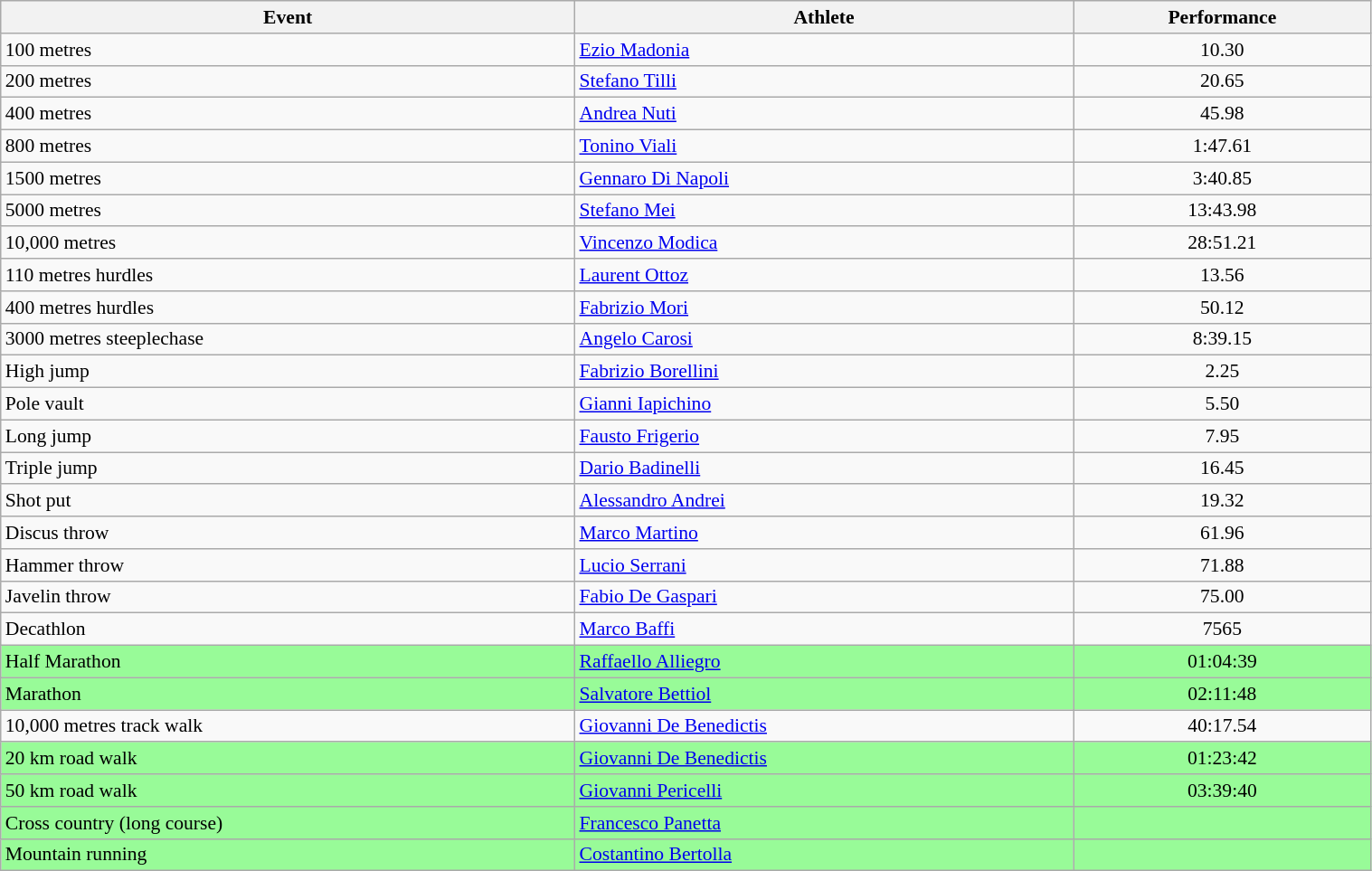<table class="wikitable" width=80% style="font-size:90%; text-align:left;">
<tr>
<th>Event</th>
<th>Athlete</th>
<th>Performance</th>
</tr>
<tr>
<td>100 metres</td>
<td><a href='#'>Ezio Madonia</a></td>
<td align=center>10.30</td>
</tr>
<tr>
<td>200 metres</td>
<td><a href='#'>Stefano Tilli</a></td>
<td align=center>20.65</td>
</tr>
<tr>
<td>400 metres</td>
<td><a href='#'>Andrea Nuti</a></td>
<td align=center>45.98</td>
</tr>
<tr>
<td>800 metres</td>
<td><a href='#'>Tonino Viali</a></td>
<td align=center>1:47.61</td>
</tr>
<tr>
<td>1500 metres</td>
<td><a href='#'>Gennaro Di Napoli</a></td>
<td align=center>3:40.85</td>
</tr>
<tr>
<td>5000 metres</td>
<td><a href='#'>Stefano Mei</a></td>
<td align=center>13:43.98</td>
</tr>
<tr>
<td>10,000 metres</td>
<td><a href='#'>Vincenzo Modica</a></td>
<td align=center>28:51.21</td>
</tr>
<tr>
<td>110 metres hurdles</td>
<td><a href='#'>Laurent Ottoz</a></td>
<td align=center>13.56</td>
</tr>
<tr>
<td>400 metres hurdles</td>
<td><a href='#'>Fabrizio Mori</a></td>
<td align=center>50.12</td>
</tr>
<tr>
<td>3000 metres steeplechase</td>
<td><a href='#'>Angelo Carosi</a></td>
<td align=center>8:39.15</td>
</tr>
<tr>
<td>High jump</td>
<td><a href='#'>Fabrizio Borellini</a></td>
<td align=center>2.25</td>
</tr>
<tr>
<td>Pole vault</td>
<td><a href='#'>Gianni Iapichino</a></td>
<td align=center>5.50</td>
</tr>
<tr>
<td>Long jump</td>
<td><a href='#'>Fausto Frigerio</a></td>
<td align=center>7.95</td>
</tr>
<tr>
<td>Triple jump</td>
<td><a href='#'>Dario Badinelli</a></td>
<td align=center>16.45</td>
</tr>
<tr>
<td>Shot put</td>
<td><a href='#'>Alessandro Andrei</a></td>
<td align=center>19.32</td>
</tr>
<tr>
<td>Discus throw</td>
<td><a href='#'>Marco Martino</a></td>
<td align=center>61.96</td>
</tr>
<tr>
<td>Hammer throw</td>
<td><a href='#'>Lucio Serrani</a></td>
<td align=center>71.88</td>
</tr>
<tr>
<td>Javelin throw</td>
<td><a href='#'>Fabio De Gaspari</a></td>
<td align=center>75.00</td>
</tr>
<tr>
<td>Decathlon</td>
<td><a href='#'>Marco Baffi</a></td>
<td align=center>7565</td>
</tr>
<tr bgcolor=palegreen>
<td>Half Marathon</td>
<td><a href='#'>Raffaello Alliegro</a></td>
<td align=center>01:04:39</td>
</tr>
<tr bgcolor=palegreen>
<td>Marathon</td>
<td><a href='#'>Salvatore Bettiol</a></td>
<td align=center>02:11:48</td>
</tr>
<tr>
<td>10,000 metres track walk</td>
<td><a href='#'>Giovanni De Benedictis</a></td>
<td align=center>40:17.54</td>
</tr>
<tr bgcolor=palegreen>
<td>20 km road walk</td>
<td><a href='#'>Giovanni De Benedictis</a></td>
<td align=center>01:23:42</td>
</tr>
<tr bgcolor=palegreen>
<td>50 km road walk</td>
<td><a href='#'>Giovanni Pericelli</a></td>
<td align=center>03:39:40</td>
</tr>
<tr bgcolor=palegreen>
<td>Cross country (long course)</td>
<td><a href='#'>Francesco Panetta</a></td>
<td align=center></td>
</tr>
<tr bgcolor=palegreen>
<td>Mountain running</td>
<td><a href='#'>Costantino Bertolla</a></td>
<td align=center></td>
</tr>
</table>
